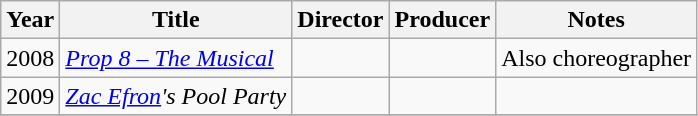<table class="wikitable">
<tr>
<th>Year</th>
<th>Title</th>
<th>Director</th>
<th>Producer</th>
<th>Notes</th>
</tr>
<tr>
<td>2008</td>
<td><em><a href='#'>Prop 8 – The Musical</a></em></td>
<td></td>
<td></td>
<td>Also choreographer</td>
</tr>
<tr>
<td>2009</td>
<td><em><a href='#'>Zac Efron</a>'s Pool Party</em></td>
<td></td>
<td></td>
<td></td>
</tr>
<tr>
</tr>
</table>
